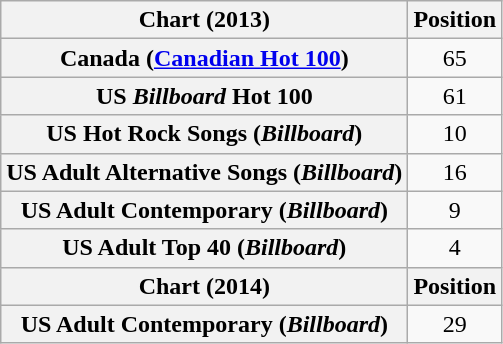<table class="wikitable plainrowheaders sortable" style="text-align:center">
<tr>
<th scope="col">Chart (2013)</th>
<th scope="col">Position</th>
</tr>
<tr>
<th scope="row">Canada (<a href='#'>Canadian Hot 100</a>)</th>
<td style="text-align:center;">65</td>
</tr>
<tr>
<th scope="row">US <em>Billboard</em> Hot 100</th>
<td style="text-align:center;">61</td>
</tr>
<tr>
<th scope="row">US Hot Rock Songs (<em>Billboard</em>)</th>
<td style="text-align:center;">10</td>
</tr>
<tr>
<th scope="row">US Adult Alternative Songs (<em>Billboard</em>)</th>
<td style="text-align:center;">16</td>
</tr>
<tr>
<th scope="row">US Adult Contemporary (<em>Billboard</em>)</th>
<td style="text-align:center;">9</td>
</tr>
<tr>
<th scope="row">US Adult Top 40 (<em>Billboard</em>)</th>
<td style="text-align:center;">4</td>
</tr>
<tr>
<th scope="col">Chart (2014)</th>
<th scope="col">Position</th>
</tr>
<tr>
<th scope="row">US Adult Contemporary (<em>Billboard</em>)</th>
<td style="text-align:center;">29</td>
</tr>
</table>
